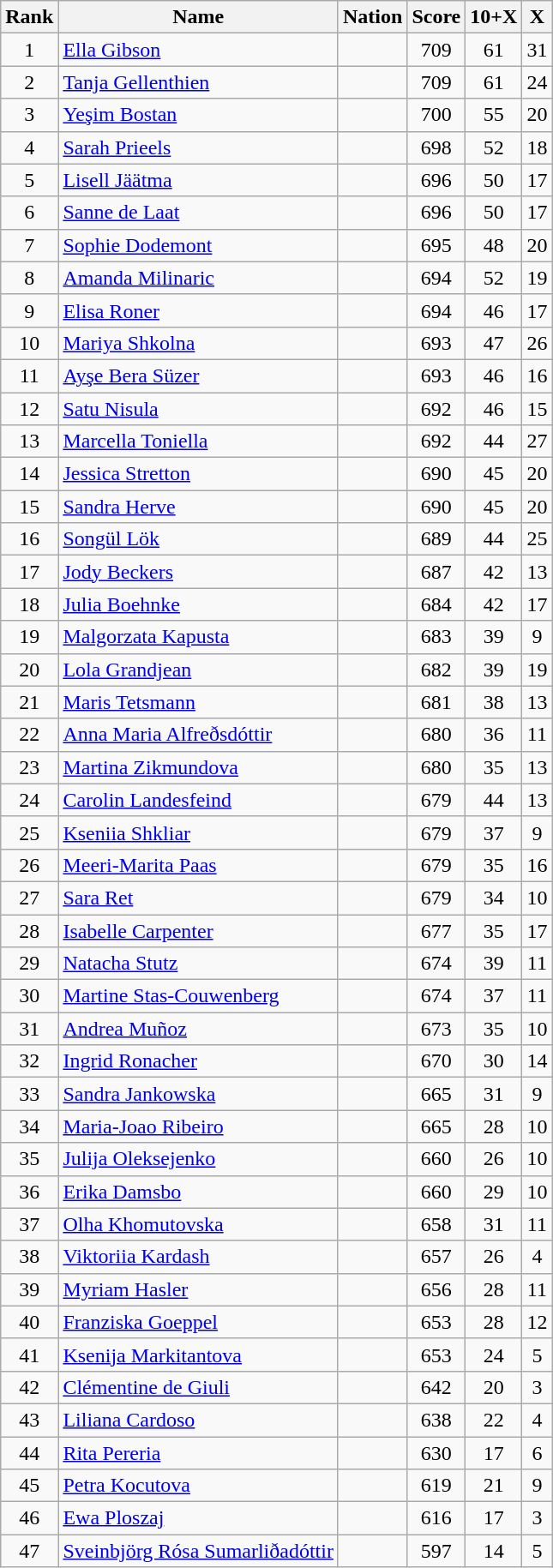<table class="wikitable sortable" style="text-align:center">
<tr>
<th>Rank</th>
<th>Name</th>
<th>Nation</th>
<th>Score</th>
<th>10+X</th>
<th>X</th>
</tr>
<tr>
<td>1</td>
<td align=left><a href='#'>Ella Gibson</a></td>
<td align=left></td>
<td>709</td>
<td>61</td>
<td>31</td>
</tr>
<tr>
<td>2</td>
<td align=left><a href='#'>Tanja Gellenthien</a></td>
<td align=left></td>
<td>709</td>
<td>61</td>
<td>24</td>
</tr>
<tr>
<td>3</td>
<td align=left><a href='#'>Yeşim Bostan</a></td>
<td align=left></td>
<td>700</td>
<td>55</td>
<td>20</td>
</tr>
<tr>
<td>4</td>
<td align=left><a href='#'>Sarah Prieels</a></td>
<td align=left></td>
<td>698</td>
<td>52</td>
<td>18</td>
</tr>
<tr>
<td>5</td>
<td align=left><a href='#'>Lisell Jäätma</a></td>
<td align=left></td>
<td>696</td>
<td>50</td>
<td>17</td>
</tr>
<tr>
<td>6</td>
<td align=left><a href='#'>Sanne de Laat</a></td>
<td align=left></td>
<td>696</td>
<td>50</td>
<td>17</td>
</tr>
<tr>
<td>7</td>
<td align=left><a href='#'>Sophie Dodemont</a></td>
<td align=left></td>
<td>695</td>
<td>48</td>
<td>20</td>
</tr>
<tr>
<td>8</td>
<td align=left><a href='#'>Amanda Milinaric</a></td>
<td align=left></td>
<td>694</td>
<td>52</td>
<td>19</td>
</tr>
<tr>
<td>9</td>
<td align=left><a href='#'>Elisa Roner</a></td>
<td align=left></td>
<td>694</td>
<td>46</td>
<td>17</td>
</tr>
<tr>
<td>10</td>
<td align=left><a href='#'>Mariya Shkolna</a></td>
<td align=left></td>
<td>693</td>
<td>47</td>
<td>26</td>
</tr>
<tr>
<td>11</td>
<td align=left><a href='#'>Ayşe Bera Süzer</a></td>
<td align=left></td>
<td>693</td>
<td>46</td>
<td>16</td>
</tr>
<tr>
<td>12</td>
<td align=left><a href='#'>Satu Nisula</a></td>
<td align=left></td>
<td>692</td>
<td>46</td>
<td>15</td>
</tr>
<tr>
<td>13</td>
<td align=left><a href='#'>Marcella Toniella</a></td>
<td align=left></td>
<td>692</td>
<td>44</td>
<td>27</td>
</tr>
<tr>
<td>14</td>
<td align=left><a href='#'>Jessica Stretton</a></td>
<td align=left></td>
<td>690</td>
<td>45</td>
<td>20</td>
</tr>
<tr>
<td>15</td>
<td align=left><a href='#'>Sandra Herve</a></td>
<td align=left></td>
<td>690</td>
<td>45</td>
<td>20</td>
</tr>
<tr>
<td>16</td>
<td align=left><a href='#'>Songül Lök</a></td>
<td align=left></td>
<td>689</td>
<td>44</td>
<td>25</td>
</tr>
<tr>
<td>17</td>
<td align=left><a href='#'>Jody Beckers</a></td>
<td align=left></td>
<td>687</td>
<td>42</td>
<td>13</td>
</tr>
<tr>
<td>18</td>
<td align=left><a href='#'>Julia Boehnke</a></td>
<td align=left></td>
<td>684</td>
<td>42</td>
<td>17</td>
</tr>
<tr>
<td>19</td>
<td align=left><a href='#'>Malgorzata Kapusta</a></td>
<td align=left></td>
<td>683</td>
<td>39</td>
<td>9</td>
</tr>
<tr>
<td>20</td>
<td align=left><a href='#'>Lola Grandjean</a></td>
<td align=left></td>
<td>682</td>
<td>39</td>
<td>19</td>
</tr>
<tr>
<td>21</td>
<td align=left><a href='#'>Maris Tetsmann</a></td>
<td align=left></td>
<td>681</td>
<td>38</td>
<td>13</td>
</tr>
<tr>
<td>22</td>
<td align=left><a href='#'>Anna Maria Alfreðsdóttir</a></td>
<td align=left></td>
<td>680</td>
<td>36</td>
<td>11</td>
</tr>
<tr>
<td>23</td>
<td align=left><a href='#'>Martina Zikmundova</a></td>
<td align=left></td>
<td>680</td>
<td>35</td>
<td>13</td>
</tr>
<tr>
<td>24</td>
<td align=left><a href='#'>Carolin Landesfeind</a></td>
<td align=left></td>
<td>679</td>
<td>44</td>
<td>13</td>
</tr>
<tr>
<td>25</td>
<td align=left><a href='#'>Kseniia Shkliar</a></td>
<td align=left></td>
<td>679</td>
<td>37</td>
<td>9</td>
</tr>
<tr>
<td>26</td>
<td align=left><a href='#'>Meeri-Marita Paas</a></td>
<td align=left></td>
<td>679</td>
<td>35</td>
<td>16</td>
</tr>
<tr>
<td>27</td>
<td align=left><a href='#'>Sara Ret</a></td>
<td align=left></td>
<td>679</td>
<td>34</td>
<td>10</td>
</tr>
<tr>
<td>28</td>
<td align=left><a href='#'>Isabelle Carpenter</a></td>
<td align=left></td>
<td>677</td>
<td>35</td>
<td>17</td>
</tr>
<tr>
<td>29</td>
<td align=left><a href='#'>Natacha Stutz</a></td>
<td align=left></td>
<td>674</td>
<td>39</td>
<td>11</td>
</tr>
<tr>
<td>30</td>
<td align=left><a href='#'>Martine Stas-Couwenberg</a></td>
<td align=left></td>
<td>674</td>
<td>37</td>
<td>11</td>
</tr>
<tr>
<td>31</td>
<td align=left><a href='#'>Andrea Muñoz</a></td>
<td align=left></td>
<td>673</td>
<td>35</td>
<td>10</td>
</tr>
<tr>
<td>32</td>
<td align=left><a href='#'>Ingrid Ronacher</a></td>
<td align=left></td>
<td>670</td>
<td>30</td>
<td>14</td>
</tr>
<tr>
<td>33</td>
<td align=left><a href='#'>Sandra Jankowska</a></td>
<td align=left></td>
<td>665</td>
<td>31</td>
<td>9</td>
</tr>
<tr>
<td>34</td>
<td align=left><a href='#'>Maria-Joao Ribeiro</a></td>
<td align=left></td>
<td>665</td>
<td>28</td>
<td>10</td>
</tr>
<tr>
<td>35</td>
<td align=left><a href='#'>Julija Oleksejenko</a></td>
<td align=left></td>
<td>660</td>
<td>26</td>
<td>10</td>
</tr>
<tr>
<td>36</td>
<td align=left><a href='#'>Erika Damsbo</a></td>
<td align=left></td>
<td>660</td>
<td>29</td>
<td>10</td>
</tr>
<tr>
<td>37</td>
<td align=left><a href='#'>Olha Khomutovska</a></td>
<td align=left></td>
<td>658</td>
<td>31</td>
<td>11</td>
</tr>
<tr>
<td>38</td>
<td align=left><a href='#'>Viktoriia Kardash</a></td>
<td align=left></td>
<td>657</td>
<td>26</td>
<td>4</td>
</tr>
<tr>
<td>39</td>
<td align=left><a href='#'>Myriam Hasler</a></td>
<td align=left></td>
<td>656</td>
<td>28</td>
<td>11</td>
</tr>
<tr>
<td>40</td>
<td align=left><a href='#'>Franziska Goeppel</a></td>
<td align=left></td>
<td>653</td>
<td>28</td>
<td>12</td>
</tr>
<tr>
<td>41</td>
<td align=left><a href='#'>Ksenija Markitantova</a></td>
<td align=left></td>
<td>653</td>
<td>24</td>
<td>5</td>
</tr>
<tr>
<td>42</td>
<td align=left><a href='#'>Clémentine de Giuli</a></td>
<td align=left></td>
<td>642</td>
<td>20</td>
<td>3</td>
</tr>
<tr>
<td>43</td>
<td align=left><a href='#'>Liliana Cardoso</a></td>
<td align=left></td>
<td>638</td>
<td>22</td>
<td>4</td>
</tr>
<tr>
<td>44</td>
<td align=left><a href='#'>Rita Pereria</a></td>
<td align=left></td>
<td>630</td>
<td>17</td>
<td>6</td>
</tr>
<tr>
<td>45</td>
<td align=left><a href='#'>Petra Kocutova</a></td>
<td align=left></td>
<td>619</td>
<td>21</td>
<td>9</td>
</tr>
<tr>
<td>46</td>
<td align=left><a href='#'>Ewa Ploszaj</a></td>
<td align=left></td>
<td>616</td>
<td>17</td>
<td>3</td>
</tr>
<tr>
<td>47</td>
<td align=left><a href='#'>Sveinbjörg Rósa Sumarliðadóttir</a></td>
<td align=left></td>
<td>597</td>
<td>14</td>
<td>5</td>
</tr>
</table>
